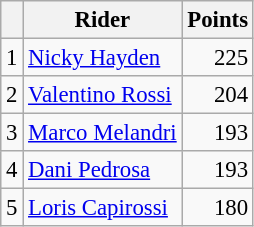<table class="wikitable" style="font-size: 95%;">
<tr>
<th></th>
<th>Rider</th>
<th>Points</th>
</tr>
<tr>
<td align="center">1</td>
<td> <a href='#'>Nicky Hayden</a></td>
<td align="right">225</td>
</tr>
<tr>
<td align="center">2</td>
<td> <a href='#'>Valentino Rossi</a></td>
<td align="right">204</td>
</tr>
<tr>
<td align="center">3</td>
<td> <a href='#'>Marco Melandri</a></td>
<td align="right">193</td>
</tr>
<tr>
<td align="center">4</td>
<td> <a href='#'>Dani Pedrosa</a></td>
<td align="right">193</td>
</tr>
<tr>
<td align="center">5</td>
<td> <a href='#'>Loris Capirossi</a></td>
<td align="right">180</td>
</tr>
</table>
